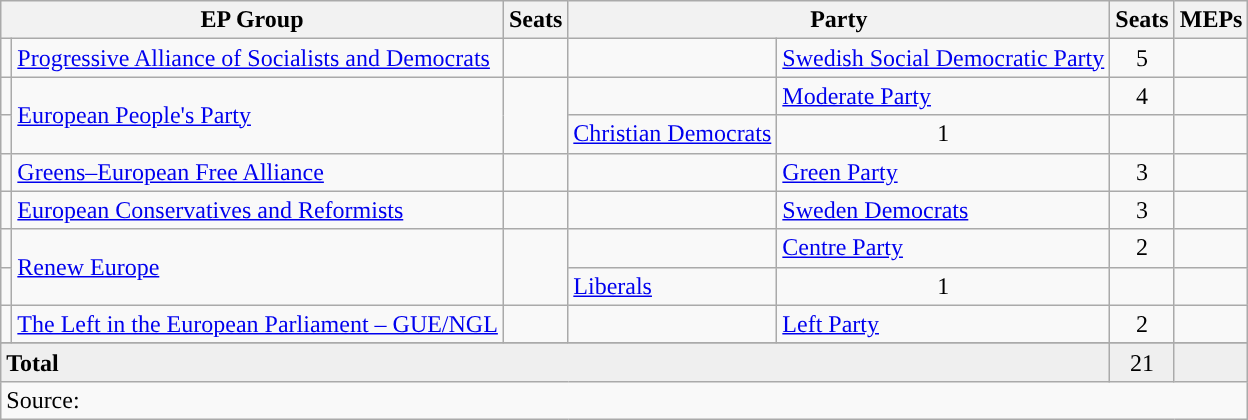<table class="wikitable">
<tr>
<th colspan=2>EP Group</th>
<th>Seats</th>
<th colspan=2>Party</th>
<th>Seats</th>
<th>MEPs</th>
</tr>
<tr>
<td></td>
<td><a href='#'>Progressive Alliance of Socialists and Democrats</a></td>
<td></td>
<td style="background:"></td>
<td><a href='#'>Swedish Social Democratic Party</a></td>
<td align=center>5</td>
<td></td>
</tr>
<tr>
<td></td>
<td rowspan="2"><a href='#'>European People's Party</a></td>
<td rowspan="2"></td>
<td style="background:"></td>
<td><a href='#'>Moderate Party</a></td>
<td align=center>4</td>
<td></td>
</tr>
<tr>
<td style="background:"></td>
<td><a href='#'>Christian Democrats</a></td>
<td align=center>1</td>
<td></td>
</tr>
<tr>
<td></td>
<td><a href='#'>Greens–European Free Alliance</a></td>
<td></td>
<td style="background:"></td>
<td><a href='#'>Green Party</a></td>
<td align=center>3</td>
<td></td>
</tr>
<tr>
<td></td>
<td><a href='#'>European Conservatives and Reformists</a></td>
<td></td>
<td style="background:"></td>
<td><a href='#'>Sweden Democrats</a></td>
<td align=center>3</td>
<td></td>
</tr>
<tr>
<td></td>
<td rowspan="2"><a href='#'>Renew Europe</a></td>
<td rowspan="2"></td>
<td style="background:"></td>
<td><a href='#'>Centre Party</a></td>
<td align=center>2</td>
<td></td>
</tr>
<tr>
<td style="background:"></td>
<td><a href='#'>Liberals</a></td>
<td align=center>1</td>
<td></td>
</tr>
<tr>
<td></td>
<td><a href='#'>The Left in the European Parliament – GUE/NGL</a></td>
<td></td>
<td style="background:"></td>
<td><a href='#'>Left Party</a></td>
<td align=center>2</td>
<td></td>
</tr>
<tr>
</tr>
<tr bgcolor="EFEFEF">
<td colspan=5 align=left><strong>Total</strong></td>
<td align=center>21</td>
<td></td>
</tr>
<tr>
<td colspan="7">Source: </td>
</tr>
</table>
